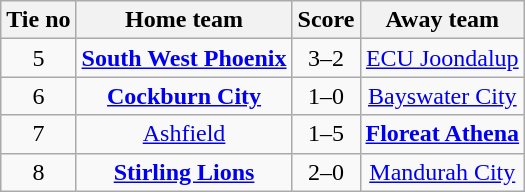<table class="wikitable" style="text-align:center">
<tr>
<th>Tie no</th>
<th>Home team</th>
<th>Score</th>
<th>Away team</th>
</tr>
<tr>
<td>5</td>
<td><strong><a href='#'>South West Phoenix</a></strong></td>
<td>3–2</td>
<td><a href='#'>ECU Joondalup</a></td>
</tr>
<tr>
<td>6</td>
<td><strong><a href='#'>Cockburn City</a></strong></td>
<td>1–0</td>
<td><a href='#'>Bayswater City</a></td>
</tr>
<tr>
<td>7</td>
<td><a href='#'>Ashfield</a></td>
<td>1–5</td>
<td><strong><a href='#'>Floreat Athena</a></strong></td>
</tr>
<tr>
<td>8</td>
<td><strong><a href='#'>Stirling Lions</a></strong></td>
<td>2–0</td>
<td><a href='#'>Mandurah City</a></td>
</tr>
</table>
